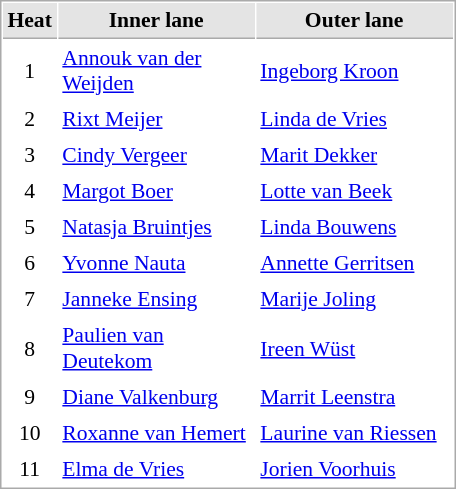<table cellspacing="1" cellpadding="3" style="border:1px solid #AAAAAA;font-size:90%">
<tr bgcolor="#E4E4E4">
<th style="border-bottom:1px solid #AAAAAA" width=15>Heat</th>
<th style="border-bottom:1px solid #AAAAAA" width=125>Inner lane</th>
<th style="border-bottom:1px solid #AAAAAA" width=125>Outer lane</th>
</tr>
<tr>
<td align=center>1</td>
<td><a href='#'>Annouk van der Weijden</a></td>
<td><a href='#'>Ingeborg Kroon</a></td>
</tr>
<tr>
<td align=center>2</td>
<td><a href='#'>Rixt Meijer</a></td>
<td><a href='#'>Linda de Vries</a></td>
</tr>
<tr>
<td align=center>3</td>
<td><a href='#'>Cindy Vergeer</a></td>
<td><a href='#'>Marit Dekker</a></td>
</tr>
<tr>
<td align=center>4</td>
<td><a href='#'>Margot Boer</a></td>
<td><a href='#'>Lotte van Beek</a></td>
</tr>
<tr>
<td align=center>5</td>
<td><a href='#'>Natasja Bruintjes</a></td>
<td><a href='#'>Linda Bouwens</a></td>
</tr>
<tr>
<td align=center>6</td>
<td><a href='#'>Yvonne Nauta</a></td>
<td><a href='#'>Annette Gerritsen</a></td>
</tr>
<tr>
<td align=center>7</td>
<td><a href='#'>Janneke Ensing</a></td>
<td><a href='#'>Marije Joling</a></td>
</tr>
<tr>
<td align=center>8</td>
<td><a href='#'>Paulien van Deutekom</a></td>
<td><a href='#'>Ireen Wüst</a></td>
</tr>
<tr>
<td align=center>9</td>
<td><a href='#'>Diane Valkenburg</a></td>
<td><a href='#'>Marrit Leenstra</a></td>
</tr>
<tr>
<td align=center>10</td>
<td><a href='#'>Roxanne van Hemert</a></td>
<td><a href='#'>Laurine van Riessen</a></td>
</tr>
<tr>
<td align=center>11</td>
<td><a href='#'>Elma de Vries</a></td>
<td><a href='#'>Jorien Voorhuis</a></td>
</tr>
</table>
